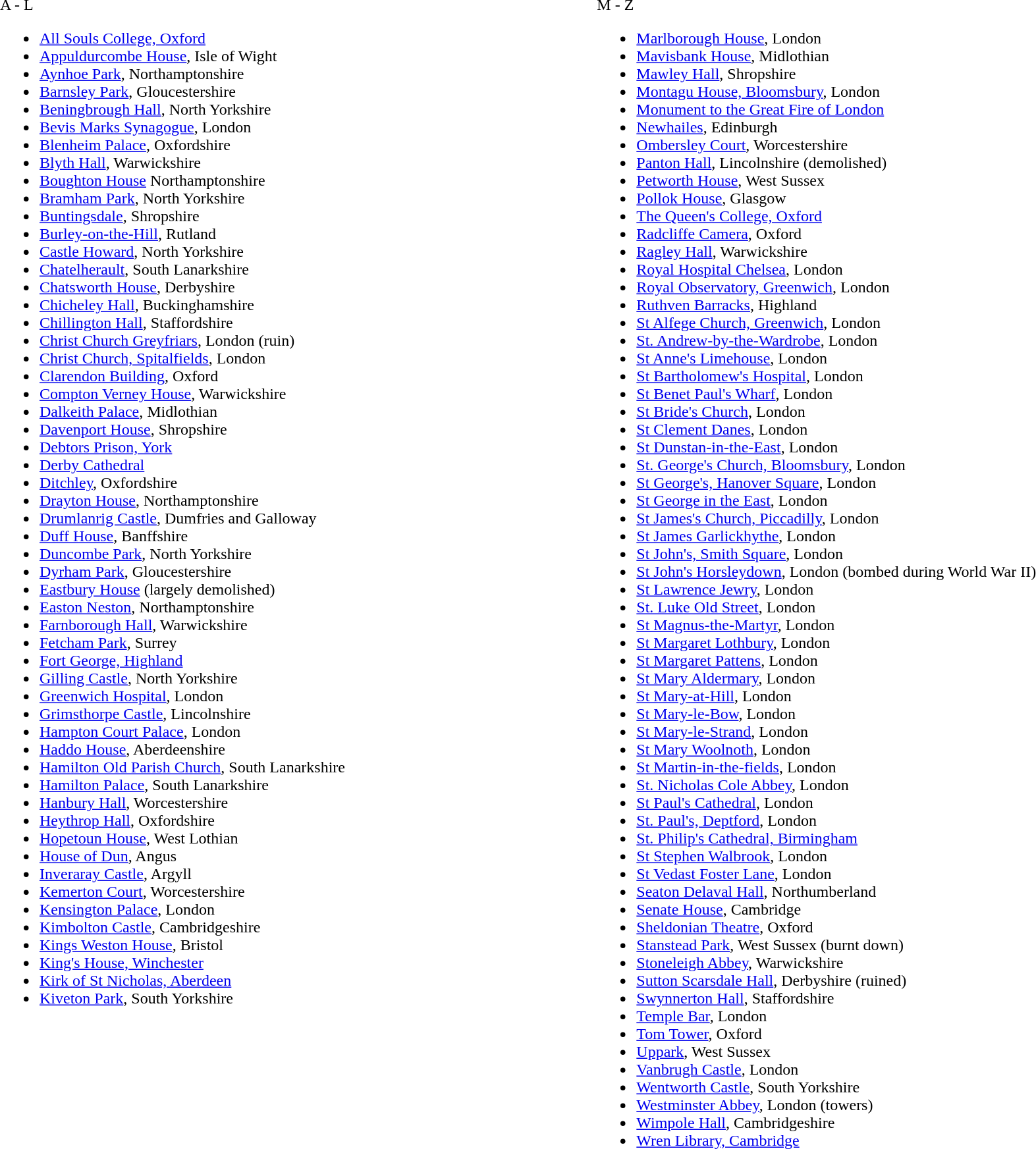<table cellspacing="5" cellpadding="5" border="0" width="96%">
<tr>
<td valign="top" width="48%">A - L<br><ul><li><a href='#'>All Souls College, Oxford</a></li><li><a href='#'>Appuldurcombe House</a>, Isle of Wight</li><li><a href='#'>Aynhoe Park</a>, Northamptonshire</li><li><a href='#'>Barnsley Park</a>, Gloucestershire</li><li><a href='#'>Beningbrough Hall</a>, North Yorkshire</li><li><a href='#'>Bevis Marks Synagogue</a>, London</li><li><a href='#'>Blenheim Palace</a>, Oxfordshire</li><li><a href='#'>Blyth Hall</a>, Warwickshire</li><li><a href='#'>Boughton House</a> Northamptonshire</li><li><a href='#'>Bramham Park</a>, North Yorkshire</li><li><a href='#'>Buntingsdale</a>, Shropshire</li><li><a href='#'>Burley-on-the-Hill</a>, Rutland</li><li><a href='#'>Castle Howard</a>, North Yorkshire</li><li><a href='#'>Chatelherault</a>, South Lanarkshire</li><li><a href='#'>Chatsworth House</a>, Derbyshire</li><li><a href='#'>Chicheley Hall</a>, Buckinghamshire</li><li><a href='#'>Chillington Hall</a>, Staffordshire</li><li><a href='#'>Christ Church Greyfriars</a>, London (ruin)</li><li><a href='#'>Christ Church, Spitalfields</a>, London</li><li><a href='#'>Clarendon Building</a>, Oxford</li><li><a href='#'>Compton Verney House</a>, Warwickshire</li><li><a href='#'>Dalkeith Palace</a>, Midlothian</li><li><a href='#'>Davenport House</a>, Shropshire</li><li><a href='#'>Debtors Prison, York</a></li><li><a href='#'>Derby Cathedral</a></li><li><a href='#'>Ditchley</a>, Oxfordshire</li><li><a href='#'>Drayton House</a>, Northamptonshire</li><li><a href='#'>Drumlanrig Castle</a>, Dumfries and Galloway</li><li><a href='#'>Duff House</a>, Banffshire</li><li><a href='#'>Duncombe Park</a>, North Yorkshire</li><li><a href='#'>Dyrham Park</a>, Gloucestershire</li><li><a href='#'>Eastbury House</a> (largely demolished)</li><li><a href='#'>Easton Neston</a>, Northamptonshire</li><li><a href='#'>Farnborough Hall</a>, Warwickshire</li><li><a href='#'>Fetcham Park</a>, Surrey</li><li><a href='#'>Fort George, Highland</a></li><li><a href='#'>Gilling Castle</a>, North Yorkshire</li><li><a href='#'>Greenwich Hospital</a>, London</li><li><a href='#'>Grimsthorpe Castle</a>, Lincolnshire</li><li><a href='#'>Hampton Court Palace</a>, London</li><li><a href='#'>Haddo House</a>, Aberdeenshire</li><li><a href='#'>Hamilton Old Parish Church</a>, South Lanarkshire</li><li><a href='#'>Hamilton Palace</a>, South Lanarkshire</li><li><a href='#'>Hanbury Hall</a>, Worcestershire</li><li><a href='#'>Heythrop Hall</a>, Oxfordshire</li><li><a href='#'>Hopetoun House</a>, West Lothian</li><li><a href='#'>House of Dun</a>, Angus</li><li><a href='#'>Inveraray Castle</a>, Argyll</li><li><a href='#'>Kemerton Court</a>, Worcestershire</li><li><a href='#'>Kensington Palace</a>, London</li><li><a href='#'>Kimbolton Castle</a>, Cambridgeshire</li><li><a href='#'>Kings Weston House</a>, Bristol</li><li><a href='#'>King's House, Winchester</a></li><li><a href='#'>Kirk of St Nicholas, Aberdeen</a></li><li><a href='#'>Kiveton Park</a>, South Yorkshire</li></ul></td>
<td valign="top" width="48%">M - Z<br><ul><li><a href='#'>Marlborough House</a>, London</li><li><a href='#'>Mavisbank House</a>, Midlothian</li><li><a href='#'>Mawley Hall</a>, Shropshire</li><li><a href='#'>Montagu House, Bloomsbury</a>, London</li><li><a href='#'>Monument to the Great Fire of London</a></li><li><a href='#'>Newhailes</a>, Edinburgh</li><li><a href='#'>Ombersley Court</a>, Worcestershire</li><li><a href='#'>Panton Hall</a>, Lincolnshire (demolished)</li><li><a href='#'>Petworth House</a>, West Sussex</li><li><a href='#'>Pollok House</a>, Glasgow</li><li><a href='#'>The Queen's College, Oxford</a></li><li><a href='#'>Radcliffe Camera</a>, Oxford</li><li><a href='#'>Ragley Hall</a>, Warwickshire</li><li><a href='#'>Royal Hospital Chelsea</a>, London</li><li><a href='#'>Royal Observatory, Greenwich</a>, London</li><li><a href='#'>Ruthven Barracks</a>, Highland</li><li><a href='#'>St Alfege Church, Greenwich</a>, London</li><li><a href='#'>St. Andrew-by-the-Wardrobe</a>, London</li><li><a href='#'>St Anne's Limehouse</a>, London</li><li><a href='#'>St Bartholomew's Hospital</a>, London</li><li><a href='#'>St Benet Paul's Wharf</a>, London</li><li><a href='#'>St Bride's Church</a>, London</li><li><a href='#'>St Clement Danes</a>, London</li><li><a href='#'>St Dunstan-in-the-East</a>, London</li><li><a href='#'>St. George's Church, Bloomsbury</a>, London</li><li><a href='#'>St George's, Hanover Square</a>, London</li><li><a href='#'>St George in the East</a>, London</li><li><a href='#'>St James's Church, Piccadilly</a>, London</li><li><a href='#'>St James Garlickhythe</a>, London</li><li><a href='#'>St John's, Smith Square</a>, London</li><li><a href='#'>St John's Horsleydown</a>, London (bombed during World War II)</li><li><a href='#'>St Lawrence Jewry</a>, London</li><li><a href='#'>St. Luke Old Street</a>, London</li><li><a href='#'>St Magnus-the-Martyr</a>, London</li><li><a href='#'>St Margaret Lothbury</a>, London</li><li><a href='#'>St Margaret Pattens</a>, London</li><li><a href='#'>St Mary Aldermary</a>, London</li><li><a href='#'>St Mary-at-Hill</a>, London</li><li><a href='#'>St Mary-le-Bow</a>, London</li><li><a href='#'>St Mary-le-Strand</a>, London</li><li><a href='#'>St Mary Woolnoth</a>, London</li><li><a href='#'>St Martin-in-the-fields</a>, London</li><li><a href='#'>St. Nicholas Cole Abbey</a>, London</li><li><a href='#'>St Paul's Cathedral</a>, London</li><li><a href='#'>St. Paul's, Deptford</a>, London</li><li><a href='#'>St. Philip's Cathedral, Birmingham</a></li><li><a href='#'>St Stephen Walbrook</a>, London</li><li><a href='#'>St Vedast Foster Lane</a>, London</li><li><a href='#'>Seaton Delaval Hall</a>, Northumberland</li><li><a href='#'>Senate House</a>, Cambridge</li><li><a href='#'>Sheldonian Theatre</a>, Oxford</li><li><a href='#'>Stanstead Park</a>, West Sussex (burnt down)</li><li><a href='#'>Stoneleigh Abbey</a>, Warwickshire</li><li><a href='#'>Sutton Scarsdale Hall</a>, Derbyshire (ruined)</li><li><a href='#'>Swynnerton Hall</a>, Staffordshire</li><li><a href='#'>Temple Bar</a>, London</li><li><a href='#'>Tom Tower</a>, Oxford</li><li><a href='#'>Uppark</a>, West Sussex</li><li><a href='#'>Vanbrugh Castle</a>, London</li><li><a href='#'>Wentworth Castle</a>, South Yorkshire</li><li><a href='#'>Westminster Abbey</a>, London (towers)</li><li><a href='#'>Wimpole Hall</a>, Cambridgeshire</li><li><a href='#'>Wren Library, Cambridge</a></li></ul></td>
</tr>
<tr>
</tr>
</table>
